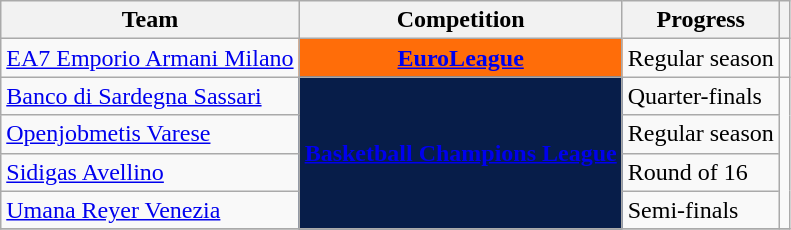<table class="wikitable sortable">
<tr>
<th>Team</th>
<th>Competition</th>
<th>Progress</th>
<th></th>
</tr>
<tr>
<td><a href='#'>EA7 Emporio Armani Milano</a></td>
<td style="background:#ff6d09;color:#ffffff;text-align:center"><strong><a href='#'><span>EuroLeague</span></a></strong></td>
<td>Regular season</td>
<td></td>
</tr>
<tr>
<td><a href='#'>Banco di Sardegna Sassari</a></td>
<td rowspan="4" style="background-color:#071D49;color:#D0D3D4;text-align:center"><strong><a href='#'><span>Basketball Champions League</span></a></strong></td>
<td>Quarter-finals</td>
<td rowspan=4></td>
</tr>
<tr>
<td><a href='#'>Openjobmetis Varese</a></td>
<td>Regular season</td>
</tr>
<tr>
<td><a href='#'>Sidigas Avellino</a></td>
<td>Round of 16</td>
</tr>
<tr>
<td><a href='#'>Umana Reyer Venezia</a></td>
<td>Semi-finals</td>
</tr>
<tr>
</tr>
</table>
